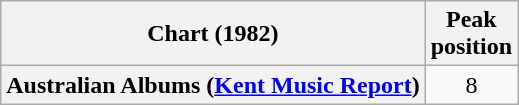<table class="wikitable sortable plainrowheaders">
<tr>
<th scope="col">Chart (1982)</th>
<th scope="col">Peak<br> position</th>
</tr>
<tr>
<th scope="row">Australian Albums (<a href='#'>Kent Music Report</a>)</th>
<td style="text-align:center;">8</td>
</tr>
</table>
